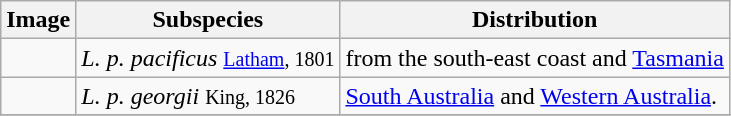<table class="wikitable ">
<tr>
<th>Image</th>
<th>Subspecies</th>
<th>Distribution</th>
</tr>
<tr>
<td></td>
<td><em>L. p. pacificus</em> <small><a href='#'>Latham</a>, 1801</small></td>
<td>from the south-east coast and <a href='#'>Tasmania</a></td>
</tr>
<tr>
<td></td>
<td><em>L. p. georgii</em> <small>King, 1826</small></td>
<td><a href='#'>South Australia</a> and <a href='#'>Western Australia</a>.</td>
</tr>
<tr>
</tr>
</table>
